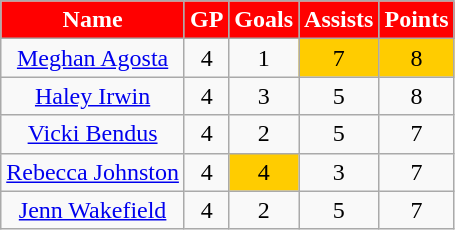<table class="wikitable" style="text-align:center;">
<tr>
<th style="background:red; color:white;">Name</th>
<th style="background:red; color:white;">GP</th>
<th style="background:red; color:white;">Goals</th>
<th style="background:red; color:white;">Assists</th>
<th style="background:red; color:white;">Points</th>
</tr>
<tr>
<td><a href='#'>Meghan Agosta</a></td>
<td>4</td>
<td>1</td>
<td bgcolor="#FFCC00">7</td>
<td bgcolor="#FFCC00">8</td>
</tr>
<tr>
<td><a href='#'>Haley Irwin</a></td>
<td>4</td>
<td>3</td>
<td>5</td>
<td>8</td>
</tr>
<tr>
<td><a href='#'>Vicki Bendus</a></td>
<td>4</td>
<td>2</td>
<td>5</td>
<td>7</td>
</tr>
<tr>
<td><a href='#'>Rebecca Johnston</a></td>
<td>4</td>
<td bgcolor="#FFCC00">4</td>
<td>3</td>
<td>7</td>
</tr>
<tr>
<td><a href='#'>Jenn Wakefield</a></td>
<td>4</td>
<td>2</td>
<td>5</td>
<td>7</td>
</tr>
</table>
